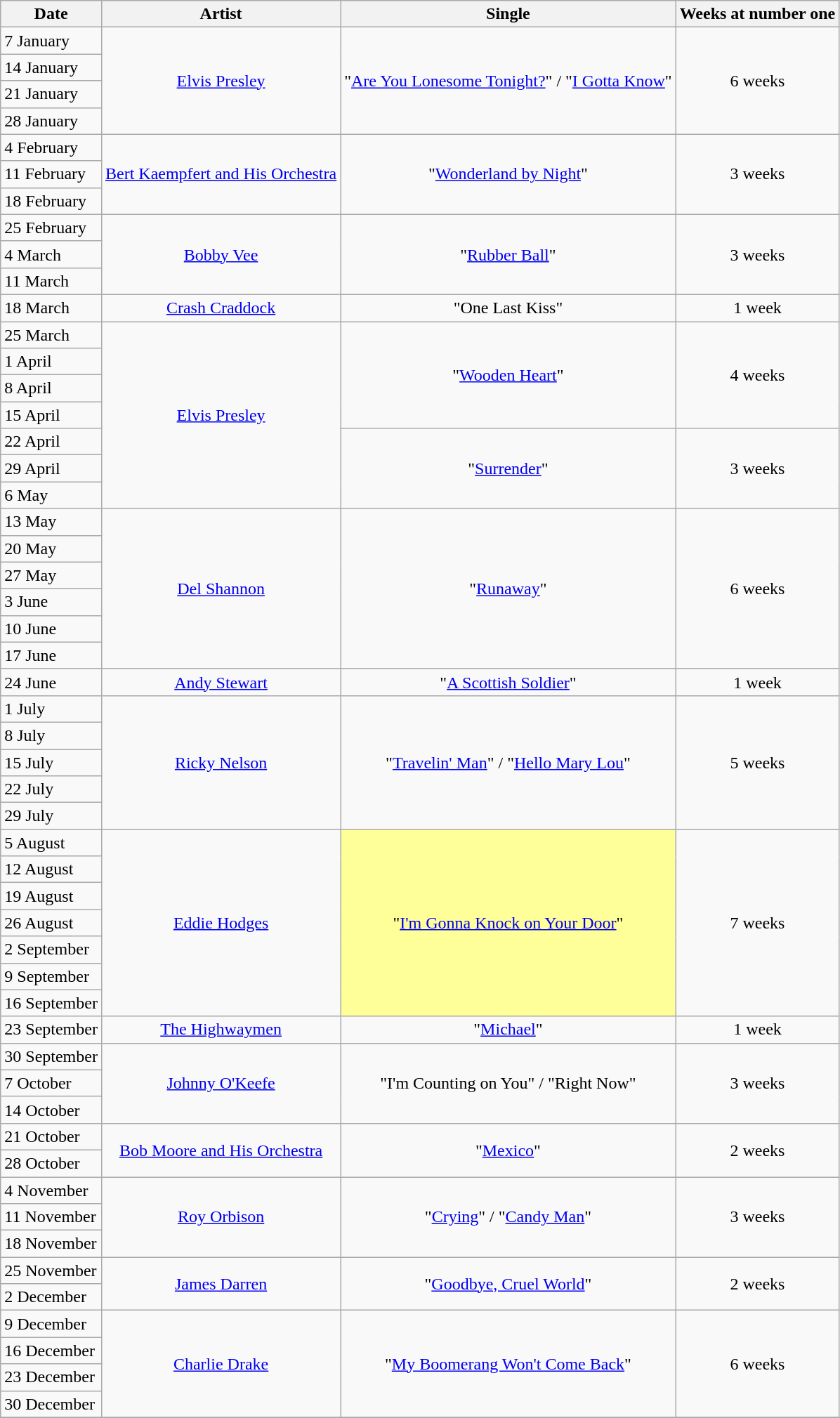<table class="wikitable">
<tr>
<th>Date</th>
<th>Artist</th>
<th>Single</th>
<th>Weeks at number one</th>
</tr>
<tr>
<td>7 January</td>
<td rowspan=4 align="center"><a href='#'>Elvis Presley</a></td>
<td rowspan=4 align="center">"<a href='#'>Are You Lonesome Tonight?</a>" / "<a href='#'>I Gotta Know</a>"</td>
<td rowspan=4 align="center">6 weeks</td>
</tr>
<tr>
<td>14 January</td>
</tr>
<tr>
<td>21 January</td>
</tr>
<tr>
<td>28 January</td>
</tr>
<tr>
<td>4 February</td>
<td rowspan=3 align="center"><a href='#'>Bert Kaempfert and His Orchestra</a></td>
<td rowspan=3 align="center">"<a href='#'>Wonderland by Night</a>"</td>
<td rowspan=3 align="center">3 weeks</td>
</tr>
<tr>
<td>11 February</td>
</tr>
<tr>
<td>18 February</td>
</tr>
<tr>
<td>25 February</td>
<td rowspan=3 align="center"><a href='#'>Bobby Vee</a></td>
<td rowspan=3 align="center">"<a href='#'>Rubber Ball</a>"</td>
<td rowspan=3 align="center">3 weeks</td>
</tr>
<tr>
<td>4 March</td>
</tr>
<tr>
<td>11 March</td>
</tr>
<tr>
<td>18 March</td>
<td align="center"><a href='#'>Crash Craddock</a></td>
<td align="center">"One Last Kiss"</td>
<td align="center">1 week</td>
</tr>
<tr>
<td>25 March</td>
<td rowspan=7 align="center"><a href='#'>Elvis Presley</a></td>
<td rowspan=4 align="center">"<a href='#'>Wooden Heart</a>"</td>
<td rowspan=4 align="center">4 weeks</td>
</tr>
<tr>
<td>1 April</td>
</tr>
<tr>
<td>8 April</td>
</tr>
<tr>
<td>15 April</td>
</tr>
<tr>
<td>22 April</td>
<td rowspan=3 align="center">"<a href='#'>Surrender</a>"</td>
<td rowspan=3 align="center">3 weeks</td>
</tr>
<tr>
<td>29 April</td>
</tr>
<tr>
<td>6 May</td>
</tr>
<tr>
<td>13 May</td>
<td rowspan=6 align="center"><a href='#'>Del Shannon</a></td>
<td rowspan=6 align="center">"<a href='#'>Runaway</a>"</td>
<td rowspan=6 align="center">6 weeks</td>
</tr>
<tr>
<td>20 May</td>
</tr>
<tr>
<td>27 May</td>
</tr>
<tr>
<td>3 June</td>
</tr>
<tr>
<td>10 June</td>
</tr>
<tr>
<td>17 June</td>
</tr>
<tr>
<td>24 June</td>
<td align="center"><a href='#'>Andy Stewart</a></td>
<td align="center">"<a href='#'>A Scottish Soldier</a>"</td>
<td align="center">1 week</td>
</tr>
<tr>
<td>1 July</td>
<td rowspan=5 align="center"><a href='#'>Ricky Nelson</a></td>
<td rowspan=5 align="center">"<a href='#'>Travelin' Man</a>" / "<a href='#'>Hello Mary Lou</a>"</td>
<td rowspan=5 align="center">5 weeks</td>
</tr>
<tr>
<td>8 July</td>
</tr>
<tr>
<td>15 July</td>
</tr>
<tr>
<td>22 July</td>
</tr>
<tr>
<td>29 July</td>
</tr>
<tr>
<td>5 August</td>
<td rowspan=7 align="center"><a href='#'>Eddie Hodges</a></td>
<td bgcolor=#FFFF99 rowspan=7 align="center">"<a href='#'>I'm Gonna Knock on Your Door</a>"</td>
<td rowspan=7 align="center">7 weeks</td>
</tr>
<tr>
<td>12 August</td>
</tr>
<tr>
<td>19 August</td>
</tr>
<tr>
<td>26 August</td>
</tr>
<tr>
<td>2 September</td>
</tr>
<tr>
<td>9 September</td>
</tr>
<tr>
<td>16 September</td>
</tr>
<tr>
<td>23 September</td>
<td align="center"><a href='#'>The Highwaymen</a></td>
<td align="center">"<a href='#'>Michael</a>"</td>
<td align="center">1 week</td>
</tr>
<tr>
<td>30 September</td>
<td rowspan=3 align="center"><a href='#'>Johnny O'Keefe</a></td>
<td rowspan=3 align="center">"I'm Counting on You" / "Right Now"</td>
<td rowspan=3 align="center">3 weeks</td>
</tr>
<tr>
<td>7 October</td>
</tr>
<tr>
<td>14 October</td>
</tr>
<tr>
<td>21 October</td>
<td rowspan=2 align="center"><a href='#'>Bob Moore and His Orchestra</a></td>
<td rowspan=2 align="center">"<a href='#'>Mexico</a>"</td>
<td rowspan=2 align="center">2 weeks</td>
</tr>
<tr>
<td>28 October</td>
</tr>
<tr>
<td>4 November</td>
<td rowspan=3 align="center"><a href='#'>Roy Orbison</a></td>
<td rowspan=3 align="center">"<a href='#'>Crying</a>" / "<a href='#'>Candy Man</a>"</td>
<td rowspan=3 align="center">3 weeks</td>
</tr>
<tr>
<td>11 November</td>
</tr>
<tr>
<td>18 November</td>
</tr>
<tr>
<td>25 November</td>
<td rowspan=2 align="center"><a href='#'>James Darren</a></td>
<td rowspan=2 align="center">"<a href='#'>Goodbye, Cruel World</a>"</td>
<td rowspan=2 align="center">2 weeks</td>
</tr>
<tr>
<td>2 December</td>
</tr>
<tr>
<td>9 December</td>
<td rowspan=4 align="center"><a href='#'>Charlie Drake</a></td>
<td rowspan=4 align="center">"<a href='#'>My Boomerang Won't Come Back</a>"</td>
<td rowspan=4 align="center">6 weeks</td>
</tr>
<tr>
<td>16 December</td>
</tr>
<tr>
<td>23 December</td>
</tr>
<tr>
<td>30 December</td>
</tr>
<tr>
</tr>
</table>
